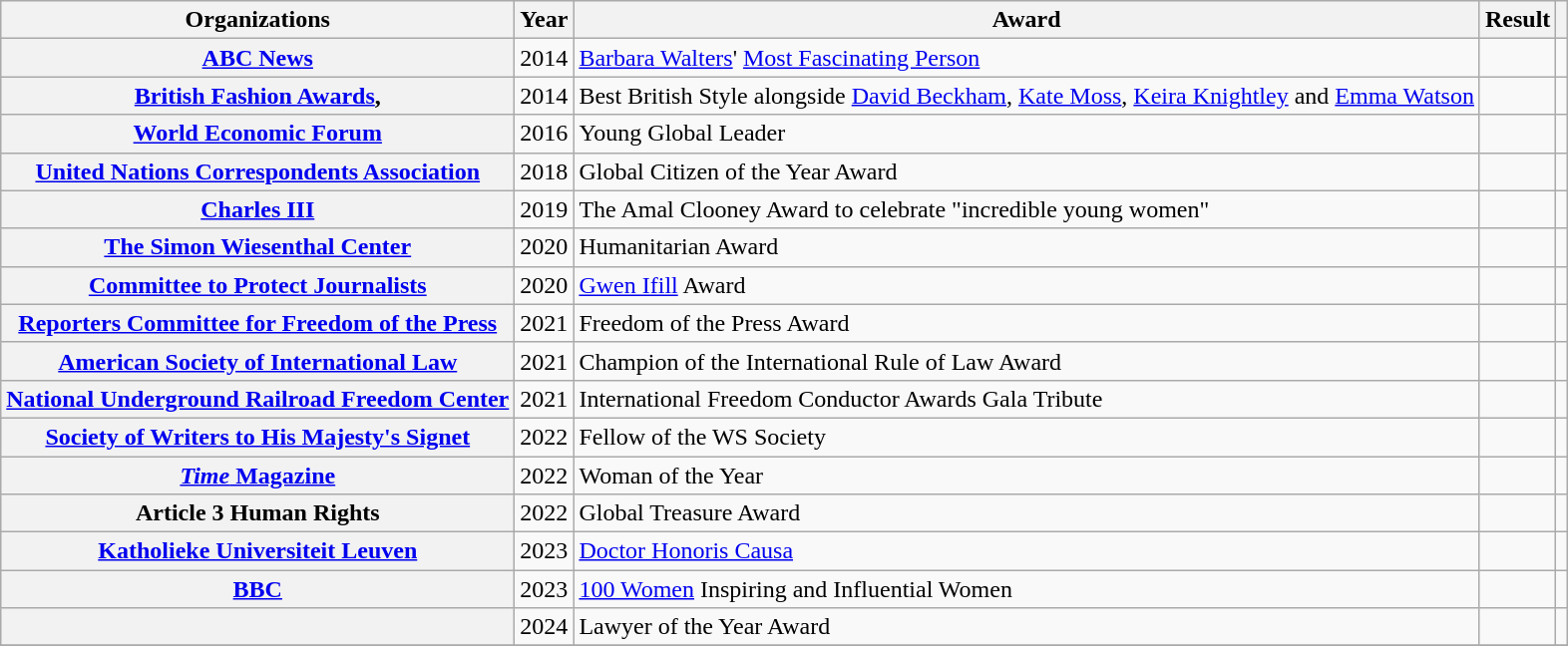<table class= "wikitable plainrowheaders sortable">
<tr>
<th>Organizations</th>
<th scope="col">Year</th>
<th scope="col">Award</th>
<th scope="col">Result</th>
<th scope="col" class="unsortable"></th>
</tr>
<tr>
<th scope="row" rowspan="1"><a href='#'>ABC News</a></th>
<td style="text-align:center;">2014</td>
<td><a href='#'>Barbara Walters</a>' <a href='#'>Most Fascinating Person</a></td>
<td></td>
<td></td>
</tr>
<tr>
<th scope="row" rowspan="1"><a href='#'>British Fashion Awards</a>,</th>
<td style="text-align:center;">2014</td>
<td>Best British Style alongside <a href='#'>David Beckham</a>, <a href='#'>Kate Moss</a>, <a href='#'>Keira Knightley</a> and <a href='#'>Emma Watson</a></td>
<td></td>
<td></td>
</tr>
<tr>
<th scope="row" rowspan="1"><a href='#'>World Economic Forum</a></th>
<td style="text-align:center;">2016</td>
<td>Young Global Leader</td>
<td></td>
<td></td>
</tr>
<tr>
<th scope="row" rowspan="1"><a href='#'>United Nations Correspondents Association</a></th>
<td style="text-align:center;">2018</td>
<td>Global Citizen of the Year Award</td>
<td></td>
<td></td>
</tr>
<tr>
<th scope="row" rowspan="1"><a href='#'>Charles III</a></th>
<td style="text-align:center;">2019</td>
<td>The Amal Clooney Award to celebrate "incredible young women"</td>
<td></td>
<td></td>
</tr>
<tr>
<th scope="row" rowspan="1"><a href='#'>The Simon Wiesenthal Center</a></th>
<td style="text-align:center;">2020</td>
<td>Humanitarian Award</td>
<td></td>
<td></td>
</tr>
<tr>
<th scope="row" rowspan="1"><a href='#'>Committee to Protect Journalists</a></th>
<td style="text-align:center;">2020</td>
<td><a href='#'>Gwen Ifill</a> Award</td>
<td></td>
<td></td>
</tr>
<tr>
<th scope="row" rowspan="1"><a href='#'>Reporters Committee for Freedom of the Press</a></th>
<td style="text-align:center;">2021</td>
<td>Freedom of the Press Award</td>
<td></td>
<td></td>
</tr>
<tr>
<th scope="row" rowspan="1"><a href='#'>American Society of International Law</a></th>
<td style="text-align:center;">2021</td>
<td>Champion of the International Rule of Law Award</td>
<td></td>
<td></td>
</tr>
<tr>
<th scope="row" rowspan="1"><a href='#'>National Underground Railroad Freedom Center</a></th>
<td style="text-align:center;">2021</td>
<td>International Freedom Conductor Awards Gala Tribute</td>
<td></td>
<td></td>
</tr>
<tr>
<th scope="row" rowspan="1"><a href='#'>Society of Writers to His Majesty's Signet</a></th>
<td style="text-align:center;">2022</td>
<td>Fellow of the WS Society</td>
<td></td>
<td></td>
</tr>
<tr>
<th scope="row" rowspan="1"><a href='#'><em>Time</em> Magazine</a></th>
<td style="text-align:center;">2022</td>
<td>Woman of the Year</td>
<td></td>
<td></td>
</tr>
<tr>
<th scope="row" rowspan="1">Article 3 Human Rights</th>
<td style="text-align:center;">2022</td>
<td>Global Treasure Award</td>
<td></td>
<td></td>
</tr>
<tr>
<th scope="row" rowspan="1"><a href='#'>Katholieke Universiteit Leuven</a></th>
<td style="text-align:center;">2023</td>
<td><a href='#'>Doctor Honoris Causa</a></td>
<td></td>
<td></td>
</tr>
<tr>
<th scope="row" rowspan="1"><a href='#'>BBC</a></th>
<td style="text-align:center;">2023</td>
<td><a href='#'>100 Women</a> Inspiring and Influential Women</td>
<td></td>
<td></td>
</tr>
<tr>
<th scope="row" rowspan="1"></th>
<td style="text-align:center;">2024</td>
<td>Lawyer of the Year Award</td>
<td></td>
<td></td>
</tr>
<tr>
</tr>
</table>
